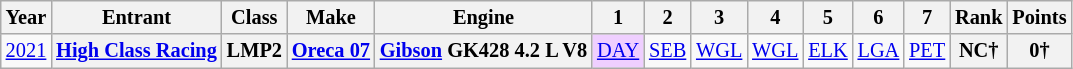<table class="wikitable" style="text-align:center; font-size:85%">
<tr>
<th>Year</th>
<th>Entrant</th>
<th>Class</th>
<th>Make</th>
<th>Engine</th>
<th>1</th>
<th>2</th>
<th>3</th>
<th>4</th>
<th>5</th>
<th>6</th>
<th>7</th>
<th>Rank</th>
<th>Points</th>
</tr>
<tr>
<td><a href='#'>2021</a></td>
<th nowrap><a href='#'>High Class Racing</a></th>
<th>LMP2</th>
<th nowrap><a href='#'>Oreca 07</a></th>
<th nowrap><a href='#'>Gibson</a> GK428 4.2 L V8</th>
<td style="background:#EFCFFF;"><a href='#'>DAY</a><br></td>
<td><a href='#'>SEB</a></td>
<td><a href='#'>WGL</a></td>
<td><a href='#'>WGL</a></td>
<td><a href='#'>ELK</a></td>
<td><a href='#'>LGA</a></td>
<td><a href='#'>PET</a></td>
<th>NC†</th>
<th>0†</th>
</tr>
</table>
